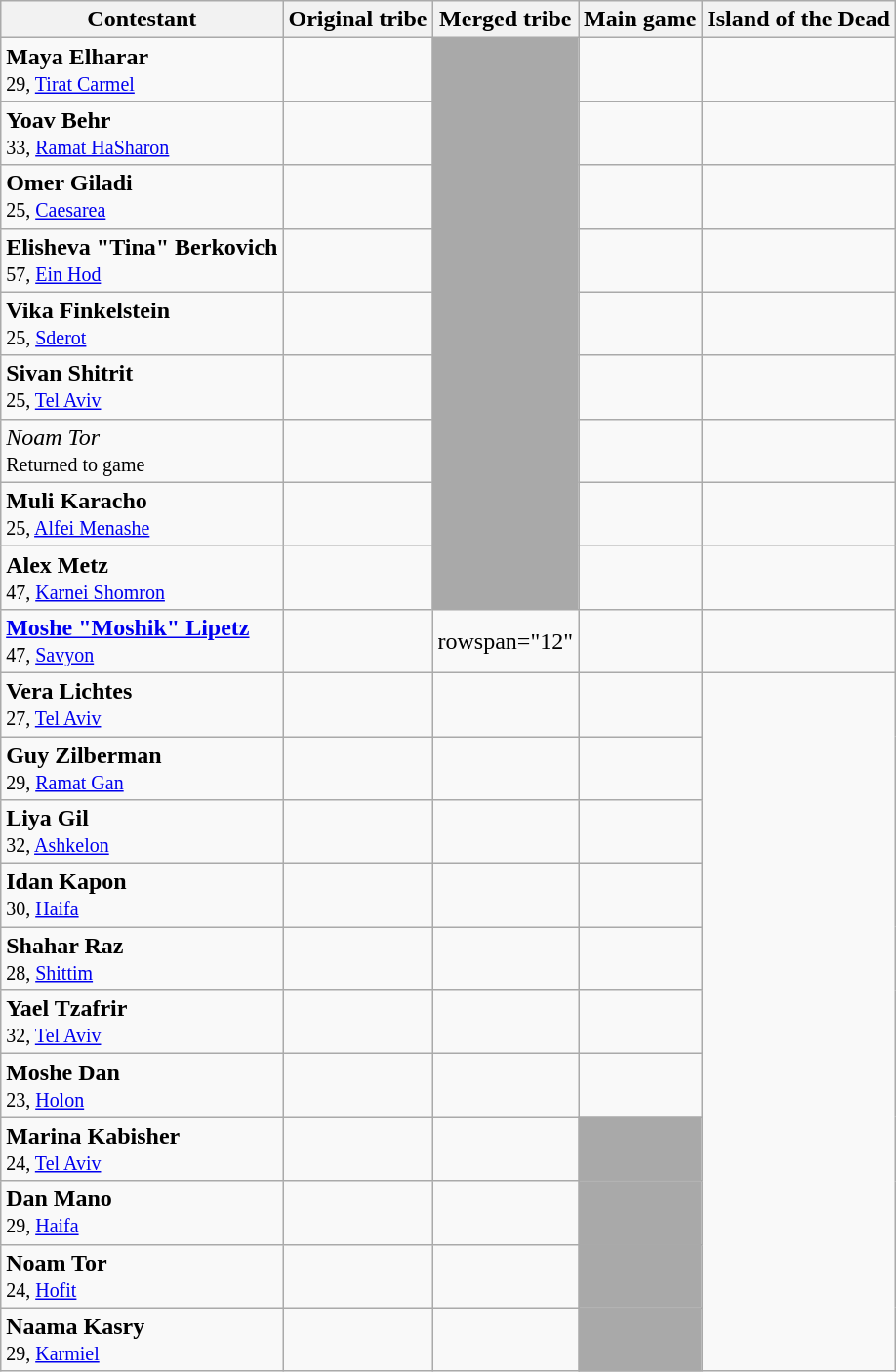<table class="wikitable sortable nowrap" style="margin:auto; text-align:center">
<tr>
<th>Contestant</th>
<th>Original tribe</th>
<th>Merged tribe</th>
<th>Main game</th>
<th>Island of the Dead</th>
</tr>
<tr>
<td align="left"><strong>Maya Elharar</strong><br><small>29, <a href='#'>Tirat Carmel</a></small></td>
<td></td>
<td rowspan="9" bgcolor=darkgrey></td>
<td></td>
<td></td>
</tr>
<tr>
<td align="left"><strong>Yoav Behr</strong><br><small>33, <a href='#'>Ramat HaSharon</a></small></td>
<td></td>
<td></td>
<td></td>
</tr>
<tr>
<td align="left"><strong>Omer Giladi</strong><br><small>25, <a href='#'>Caesarea</a></small></td>
<td></td>
<td></td>
<td></td>
</tr>
<tr>
<td align="left"><strong>Elisheva "Tina" Berkovich</strong><br><small>57, <a href='#'>Ein Hod</a></small></td>
<td></td>
<td></td>
<td></td>
</tr>
<tr>
<td align="left"><strong>Vika Finkelstein</strong><br><small>25, <a href='#'>Sderot</a></small></td>
<td></td>
<td></td>
<td></td>
</tr>
<tr>
<td align="left"><strong>Sivan Shitrit</strong><br><small>25, <a href='#'>Tel Aviv</a></small></td>
<td></td>
<td></td>
<td></td>
</tr>
<tr>
<td align="left"><em>Noam Tor</em><br><small>Returned to game</small></td>
<td></td>
<td></td>
<td></td>
</tr>
<tr>
<td align="left"><strong>Muli Karacho</strong><br><small>25, <a href='#'>Alfei Menashe</a></small></td>
<td></td>
<td></td>
<td></td>
</tr>
<tr>
<td align="left"><strong>Alex Metz</strong><br><small>47, <a href='#'>Karnei Shomron</a></small></td>
<td></td>
<td></td>
<td></td>
</tr>
<tr>
<td align="left"><a href='#'><strong>Moshe "Moshik" Lipetz</strong></a><br><small>47, <a href='#'>Savyon</a></small></td>
<td></td>
<td>rowspan="12" </td>
<td></td>
<td></td>
</tr>
<tr>
<td align="left"><strong>Vera Lichtes</strong><br><small>27, <a href='#'>Tel Aviv</a></small></td>
<td></td>
<td></td>
<td></td>
</tr>
<tr>
<td align="left"><strong>Guy Zilberman</strong><br><small>29, <a href='#'>Ramat Gan</a></small></td>
<td></td>
<td></td>
<td></td>
</tr>
<tr>
<td align="left"><strong>Liya Gil</strong><br><small>32, <a href='#'>Ashkelon</a></small></td>
<td></td>
<td></td>
<td></td>
</tr>
<tr>
<td align="left"><strong>Idan Kapon</strong><br><small>30, <a href='#'>Haifa</a></small></td>
<td></td>
<td></td>
<td></td>
</tr>
<tr>
<td align="left"><strong>Shahar Raz</strong><br><small>28, <a href='#'>Shittim</a></small></td>
<td></td>
<td></td>
<td></td>
</tr>
<tr>
<td align="left"><strong>Yael Tzafrir</strong><br><small>32, <a href='#'>Tel Aviv</a></small></td>
<td></td>
<td></td>
<td></td>
</tr>
<tr>
<td align="left"><strong>Moshe Dan</strong><br><small>23, <a href='#'>Holon</a></small></td>
<td></td>
<td></td>
<td></td>
</tr>
<tr>
<td align="left"><strong>Marina Kabisher</strong><br><small>24, <a href='#'>Tel Aviv</a></small></td>
<td></td>
<td></td>
<td bgcolor=darkgrey></td>
</tr>
<tr>
<td align="left"><strong>Dan Mano</strong><br><small>29, <a href='#'>Haifa</a></small></td>
<td></td>
<td></td>
<td bgcolor=darkgrey></td>
</tr>
<tr>
<td align="left"><strong>Noam Tor</strong><br><small>24, <a href='#'>Hofit</a></small></td>
<td></td>
<td></td>
<td bgcolor=darkgrey></td>
</tr>
<tr>
<td align="left"><strong>Naama Kasry</strong><br><small>29, <a href='#'>Karmiel</a></small></td>
<td></td>
<td></td>
<td bgcolor=darkgrey></td>
</tr>
</table>
